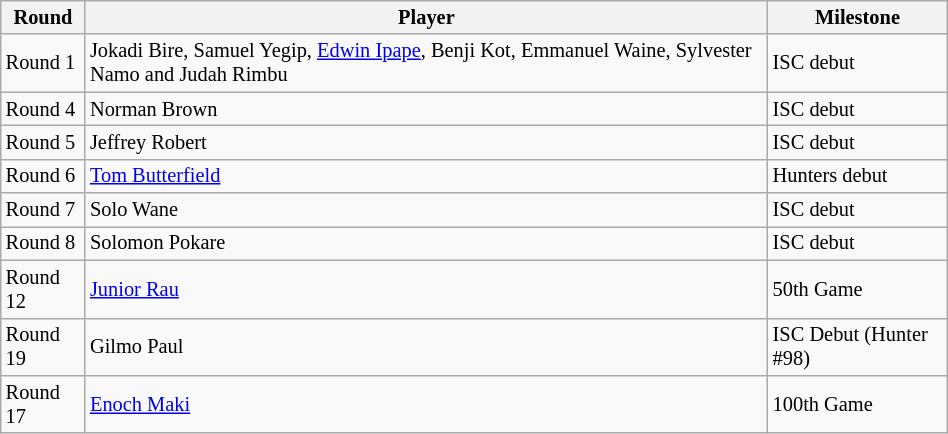<table class="wikitable"  style="font-size:85%; width:50%;">
<tr>
<th>Round</th>
<th>Player</th>
<th>Milestone</th>
</tr>
<tr>
<td>Round 1</td>
<td>Jokadi Bire, Samuel Yegip, <a href='#'>Edwin Ipape</a>, Benji Kot, Emmanuel Waine, Sylvester Namo and Judah Rimbu</td>
<td>ISC debut</td>
</tr>
<tr>
<td>Round 4</td>
<td>Norman Brown</td>
<td>ISC debut</td>
</tr>
<tr>
<td>Round 5</td>
<td>Jeffrey Robert</td>
<td>ISC debut</td>
</tr>
<tr>
<td>Round 6</td>
<td><a href='#'>Tom Butterfield</a></td>
<td>Hunters debut</td>
</tr>
<tr>
<td>Round 7</td>
<td>Solo Wane</td>
<td>ISC debut</td>
</tr>
<tr>
<td>Round 8</td>
<td>Solomon Pokare</td>
<td>ISC debut</td>
</tr>
<tr>
<td>Round 12</td>
<td><a href='#'>Junior Rau</a></td>
<td>50th Game</td>
</tr>
<tr>
<td>Round 19</td>
<td>Gilmo Paul</td>
<td>ISC Debut (Hunter #98)</td>
</tr>
<tr>
<td>Round 17</td>
<td><a href='#'>Enoch Maki</a></td>
<td>100th Game</td>
</tr>
</table>
